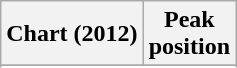<table class="wikitable sortable plainrowheaders">
<tr>
<th>Chart (2012)</th>
<th>Peak<br>position</th>
</tr>
<tr>
</tr>
<tr>
</tr>
</table>
